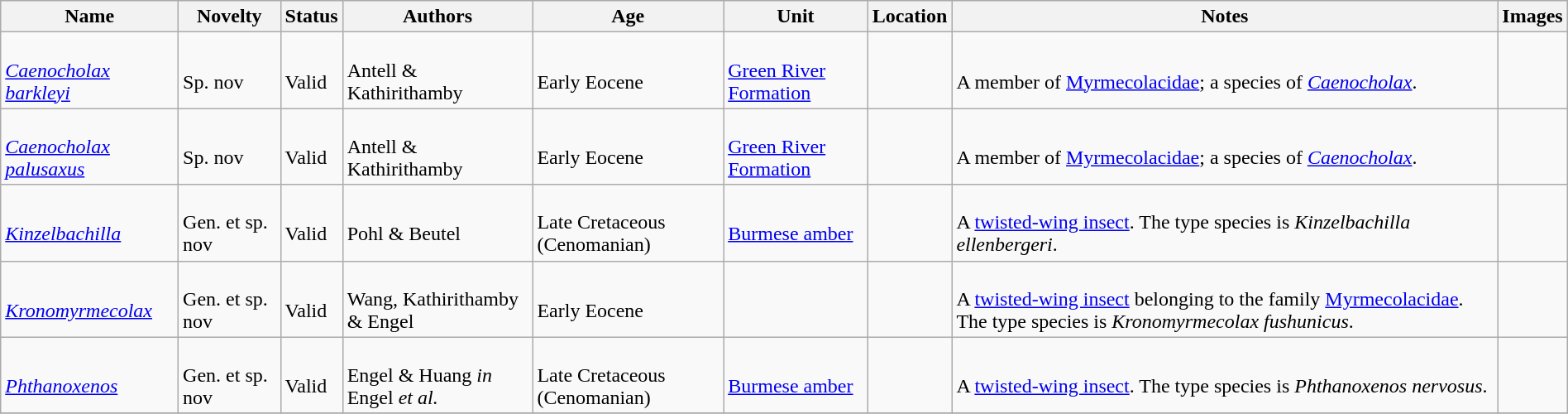<table class="wikitable sortable" align="center" width="100%">
<tr>
<th>Name</th>
<th>Novelty</th>
<th>Status</th>
<th>Authors</th>
<th>Age</th>
<th>Unit</th>
<th>Location</th>
<th>Notes</th>
<th>Images</th>
</tr>
<tr>
<td><br><em><a href='#'>Caenocholax barkleyi</a></em></td>
<td><br>Sp. nov</td>
<td><br>Valid</td>
<td><br>Antell & Kathirithamby</td>
<td><br>Early Eocene</td>
<td><br><a href='#'>Green River Formation</a></td>
<td><br></td>
<td><br>A member of <a href='#'>Myrmecolacidae</a>; a species of <em><a href='#'>Caenocholax</a></em>.</td>
<td></td>
</tr>
<tr>
<td><br><em><a href='#'>Caenocholax palusaxus</a></em></td>
<td><br>Sp. nov</td>
<td><br>Valid</td>
<td><br>Antell & Kathirithamby</td>
<td><br>Early Eocene</td>
<td><br><a href='#'>Green River Formation</a></td>
<td><br></td>
<td><br>A member of <a href='#'>Myrmecolacidae</a>; a species of <em><a href='#'>Caenocholax</a></em>.</td>
<td></td>
</tr>
<tr>
<td><br><em><a href='#'>Kinzelbachilla</a></em></td>
<td><br>Gen. et sp. nov</td>
<td><br>Valid</td>
<td><br>Pohl & Beutel</td>
<td><br>Late Cretaceous (Cenomanian)</td>
<td><br><a href='#'>Burmese amber</a></td>
<td><br></td>
<td><br>A <a href='#'>twisted-wing insect</a>. The type species is <em>Kinzelbachilla ellenbergeri</em>.</td>
<td></td>
</tr>
<tr>
<td><br><em><a href='#'>Kronomyrmecolax</a></em></td>
<td><br>Gen. et sp. nov</td>
<td><br>Valid</td>
<td><br>Wang, Kathirithamby & Engel</td>
<td><br>Early Eocene</td>
<td></td>
<td><br></td>
<td><br>A <a href='#'>twisted-wing insect</a> belonging to the family <a href='#'>Myrmecolacidae</a>. The type species is <em>Kronomyrmecolax fushunicus</em>.</td>
<td></td>
</tr>
<tr>
<td><br><em><a href='#'>Phthanoxenos</a></em></td>
<td><br>Gen. et sp. nov</td>
<td><br>Valid</td>
<td><br>Engel & Huang <em>in</em> Engel <em>et al.</em></td>
<td><br>Late Cretaceous (Cenomanian)</td>
<td><br><a href='#'>Burmese amber</a></td>
<td><br></td>
<td><br>A <a href='#'>twisted-wing insect</a>. The type species is <em>Phthanoxenos nervosus</em>.</td>
<td></td>
</tr>
<tr>
</tr>
</table>
